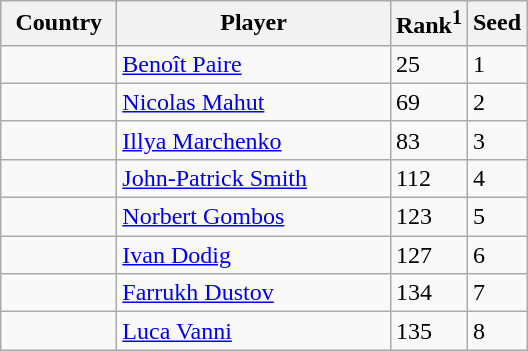<table class="sortable wikitable">
<tr>
<th width="70">Country</th>
<th width="175">Player</th>
<th>Rank<sup>1</sup></th>
<th>Seed</th>
</tr>
<tr>
<td></td>
<td><a href='#'>Benoît Paire</a></td>
<td>25</td>
<td>1</td>
</tr>
<tr>
<td></td>
<td><a href='#'>Nicolas Mahut</a></td>
<td>69</td>
<td>2</td>
</tr>
<tr>
<td></td>
<td><a href='#'>Illya Marchenko</a></td>
<td>83</td>
<td>3</td>
</tr>
<tr>
<td></td>
<td><a href='#'>John-Patrick Smith</a></td>
<td>112</td>
<td>4</td>
</tr>
<tr>
<td></td>
<td><a href='#'>Norbert Gombos</a></td>
<td>123</td>
<td>5</td>
</tr>
<tr>
<td></td>
<td><a href='#'>Ivan Dodig</a></td>
<td>127</td>
<td>6</td>
</tr>
<tr>
<td></td>
<td><a href='#'>Farrukh Dustov</a></td>
<td>134</td>
<td>7</td>
</tr>
<tr>
<td></td>
<td><a href='#'>Luca Vanni</a></td>
<td>135</td>
<td>8</td>
</tr>
</table>
